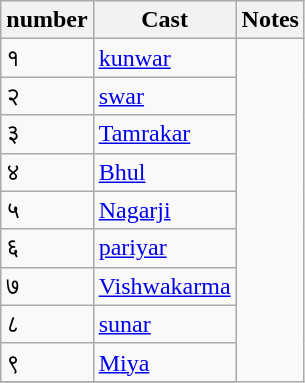<table class="wikitable sortable">
<tr>
<th>number</th>
<th>Cast</th>
<th class="unsortable">Notes</th>
</tr>
<tr>
<td>१</td>
<td {{kunwar cast><a href='#'>kunwar</a></td>
</tr>
<tr>
<td>२</td>
<td {{ chhetri cast><a href='#'>swar</a></td>
</tr>
<tr>
<td>३</td>
<td {{Tamrakar cast><a href='#'>Tamrakar</a></td>
</tr>
<tr>
<td>४</td>
<td {{Bhul cast><a href='#'>Bhul</a></td>
</tr>
<tr>
<td>५</td>
<td {{pariyar cast><a href='#'>Nagarji</a></td>
</tr>
<tr>
<td>६</td>
<td {{Pariyar cast><a href='#'>pariyar</a></td>
</tr>
<tr>
<td>७</td>
<td {{ vishwakarma cast><a href='#'>Vishwakarma</a></td>
</tr>
<tr>
<td>८</td>
<td {{Sunar cast><a href='#'>sunar</a></td>
</tr>
<tr>
<td>९</td>
<td {{khan cast><a href='#'>Miya</a></td>
</tr>
<tr>
</tr>
</table>
